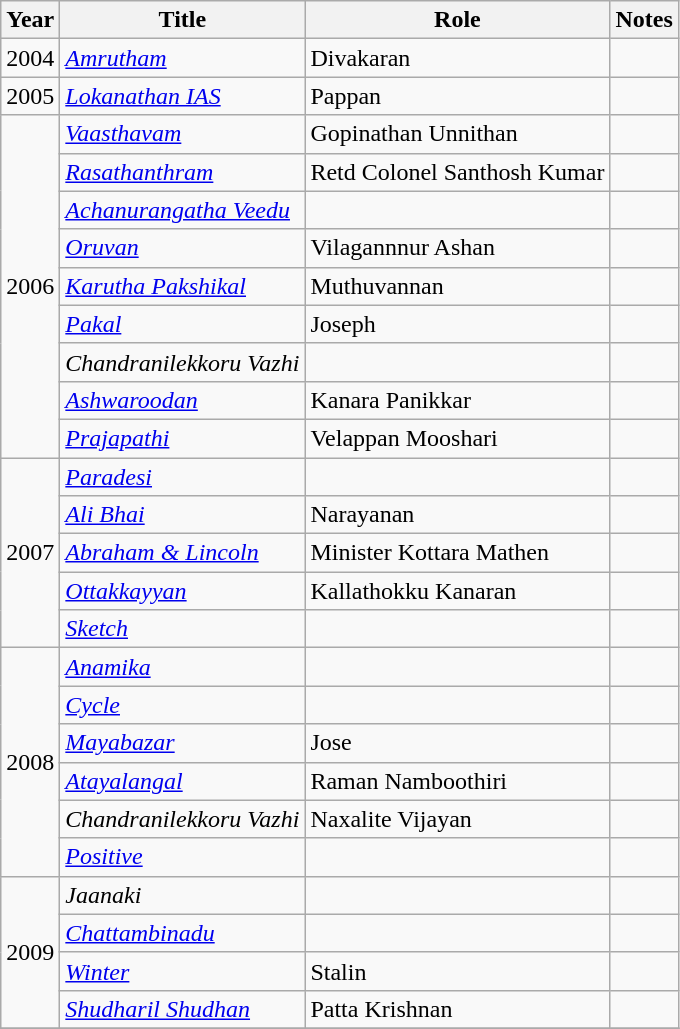<table class="wikitable sortable">
<tr>
<th>Year</th>
<th>Title</th>
<th>Role</th>
<th class="unsortable">Notes</th>
</tr>
<tr>
<td>2004</td>
<td><em><a href='#'>Amrutham</a></em></td>
<td>Divakaran</td>
<td></td>
</tr>
<tr>
<td>2005</td>
<td><em><a href='#'>Lokanathan IAS</a></em></td>
<td>Pappan</td>
<td></td>
</tr>
<tr>
<td rowspan=9>2006</td>
<td><em><a href='#'>Vaasthavam</a></em></td>
<td>Gopinathan Unnithan</td>
<td></td>
</tr>
<tr>
<td><em><a href='#'>Rasathanthram</a></em></td>
<td>Retd Colonel Santhosh Kumar</td>
<td></td>
</tr>
<tr>
<td><em><a href='#'>Achanurangatha Veedu</a></em></td>
<td></td>
<td></td>
</tr>
<tr>
<td><em><a href='#'>Oruvan</a></em></td>
<td>Vilagannnur Ashan</td>
<td></td>
</tr>
<tr>
<td><em><a href='#'>Karutha Pakshikal</a></em></td>
<td>Muthuvannan</td>
<td></td>
</tr>
<tr>
<td><em><a href='#'>Pakal</a></em></td>
<td>Joseph</td>
<td></td>
</tr>
<tr>
<td><em>Chandranilekkoru Vazhi</em></td>
<td></td>
<td></td>
</tr>
<tr>
<td><em><a href='#'>Ashwaroodan</a></em></td>
<td>Kanara Panikkar</td>
<td></td>
</tr>
<tr>
<td><em><a href='#'>Prajapathi</a></em></td>
<td>Velappan Mooshari</td>
<td></td>
</tr>
<tr>
<td rowspan=5>2007</td>
<td><em><a href='#'>Paradesi</a></em></td>
<td></td>
<td></td>
</tr>
<tr>
<td><em><a href='#'>Ali Bhai</a></em></td>
<td>Narayanan</td>
<td></td>
</tr>
<tr>
<td><em><a href='#'>Abraham & Lincoln</a></em></td>
<td>Minister Kottara Mathen</td>
<td></td>
</tr>
<tr>
<td><em><a href='#'>Ottakkayyan</a></em></td>
<td>Kallathokku Kanaran</td>
<td></td>
</tr>
<tr>
<td><em><a href='#'>Sketch</a></em></td>
<td></td>
<td></td>
</tr>
<tr>
<td rowspan=6>2008</td>
<td><em><a href='#'>Anamika</a></em></td>
<td></td>
<td></td>
</tr>
<tr>
<td><em><a href='#'>Cycle</a></em></td>
<td></td>
<td></td>
</tr>
<tr>
<td><em><a href='#'>Mayabazar</a></em></td>
<td>Jose</td>
<td></td>
</tr>
<tr>
<td><em><a href='#'>Atayalangal</a></em></td>
<td>Raman Namboothiri</td>
<td></td>
</tr>
<tr>
<td><em>Chandranilekkoru Vazhi</em></td>
<td>Naxalite Vijayan</td>
<td></td>
</tr>
<tr>
<td><em><a href='#'>Positive</a></em></td>
<td></td>
<td></td>
</tr>
<tr>
<td rowspan=4>2009</td>
<td><em>Jaanaki</em></td>
<td></td>
<td></td>
</tr>
<tr>
<td><em><a href='#'>Chattambinadu</a></em></td>
<td></td>
<td></td>
</tr>
<tr>
<td><em><a href='#'>Winter</a></em></td>
<td>Stalin</td>
<td></td>
</tr>
<tr>
<td><em><a href='#'>Shudharil Shudhan</a></em></td>
<td>Patta Krishnan</td>
<td></td>
</tr>
<tr>
</tr>
</table>
